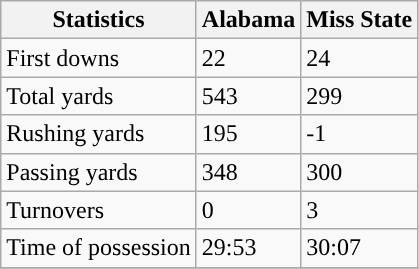<table class="wikitable" style="float: left;">
<tr>
<th>Statistics</th>
<th>Alabama</th>
<th>Miss State</th>
</tr>
<tr>
<td>First downs</td>
<td>22</td>
<td>24</td>
</tr>
<tr>
<td>Total yards</td>
<td>543</td>
<td>299</td>
</tr>
<tr>
<td>Rushing yards</td>
<td>195</td>
<td>-1</td>
</tr>
<tr>
<td>Passing yards</td>
<td>348</td>
<td>300</td>
</tr>
<tr>
<td>Turnovers</td>
<td>0</td>
<td>3</td>
</tr>
<tr>
<td>Time of possession</td>
<td>29:53</td>
<td>30:07</td>
</tr>
<tr>
</tr>
</table>
